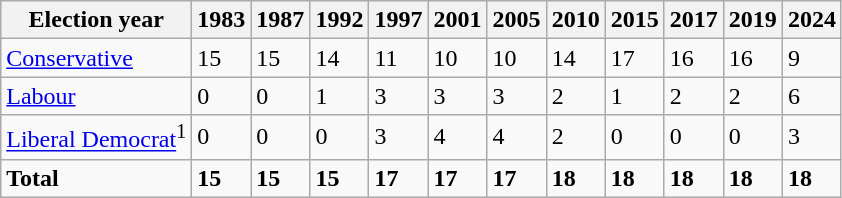<table class="wikitable">
<tr>
<th>Election year</th>
<th>1983</th>
<th>1987</th>
<th>1992</th>
<th>1997</th>
<th>2001</th>
<th>2005</th>
<th>2010</th>
<th>2015</th>
<th>2017</th>
<th>2019</th>
<th>2024</th>
</tr>
<tr>
<td><a href='#'>Conservative</a></td>
<td>15</td>
<td>15</td>
<td>14</td>
<td>11</td>
<td>10</td>
<td>10</td>
<td>14</td>
<td>17</td>
<td>16</td>
<td>16</td>
<td>9</td>
</tr>
<tr>
<td><a href='#'>Labour</a></td>
<td>0</td>
<td>0</td>
<td>1</td>
<td>3</td>
<td>3</td>
<td>3</td>
<td>2</td>
<td>1</td>
<td>2</td>
<td>2</td>
<td>6</td>
</tr>
<tr>
<td><a href='#'>Liberal Democrat</a><sup>1</sup></td>
<td>0</td>
<td>0</td>
<td>0</td>
<td>3</td>
<td>4</td>
<td>4</td>
<td>2</td>
<td>0</td>
<td>0</td>
<td>0</td>
<td>3</td>
</tr>
<tr>
<td><strong>Total</strong></td>
<td><strong>15</strong></td>
<td><strong>15</strong></td>
<td><strong>15</strong></td>
<td><strong>17</strong></td>
<td><strong>17</strong></td>
<td><strong>17</strong></td>
<td><strong>18</strong></td>
<td><strong>18</strong></td>
<td><strong>18</strong></td>
<td><strong>18</strong></td>
<td><strong>18</strong></td>
</tr>
</table>
